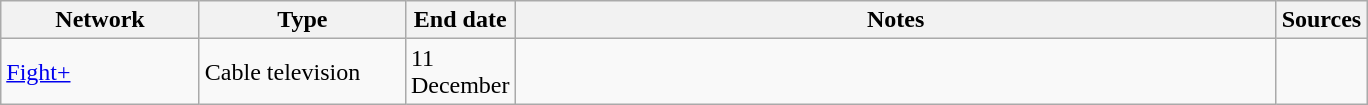<table class="wikitable">
<tr>
<th style="text-align:center; width:125px">Network</th>
<th style="text-align:center; width:130px">Type</th>
<th style="text-align:center; width:60px">End date</th>
<th style="text-align:center; width:500px">Notes</th>
<th style="text-align:center; width:30px">Sources</th>
</tr>
<tr>
<td><a href='#'>Fight+</a></td>
<td>Cable television</td>
<td>11 December</td>
<td></td>
<td></td>
</tr>
</table>
